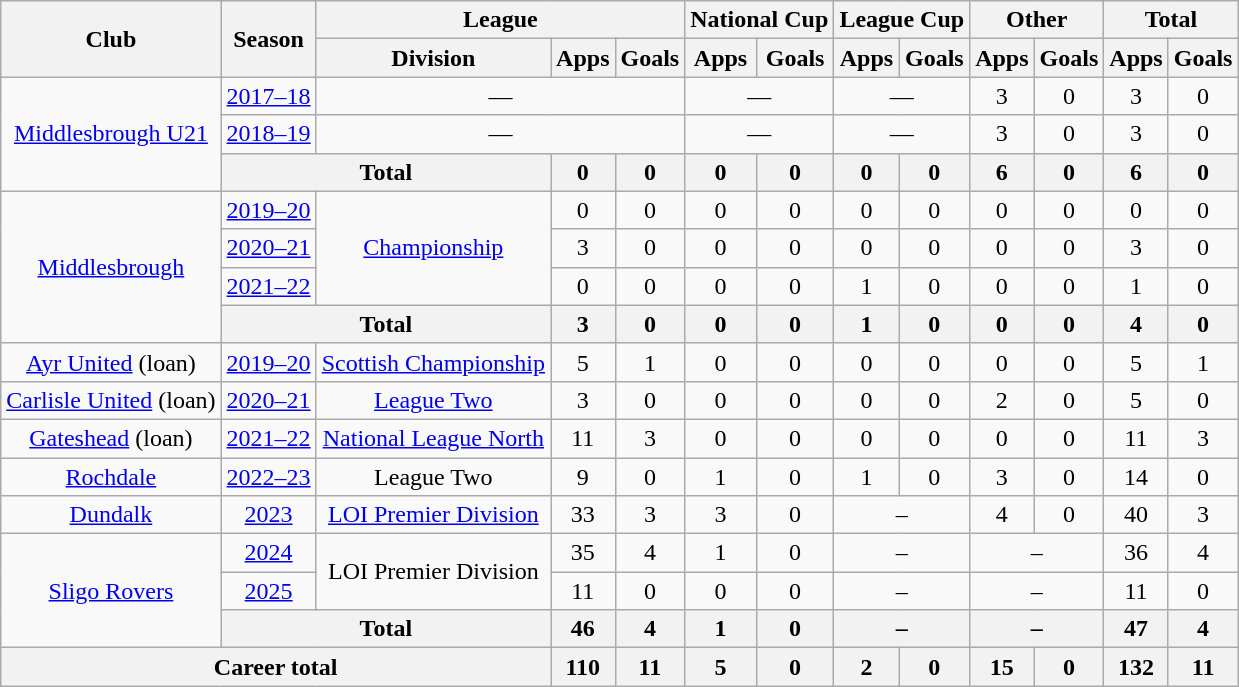<table class="wikitable" style="text-align: center;">
<tr>
<th rowspan="2">Club</th>
<th rowspan="2">Season</th>
<th colspan="3">League</th>
<th colspan="2">National Cup</th>
<th colspan="2">League Cup</th>
<th colspan="2">Other</th>
<th colspan="2">Total</th>
</tr>
<tr>
<th>Division</th>
<th>Apps</th>
<th>Goals</th>
<th>Apps</th>
<th>Goals</th>
<th>Apps</th>
<th>Goals</th>
<th>Apps</th>
<th>Goals</th>
<th>Apps</th>
<th>Goals</th>
</tr>
<tr>
<td rowspan="3"><a href='#'>Middlesbrough U21</a></td>
<td><a href='#'>2017–18</a></td>
<td colspan="3">—</td>
<td colspan="2">—</td>
<td colspan="2">—</td>
<td>3</td>
<td>0</td>
<td>3</td>
<td>0</td>
</tr>
<tr>
<td><a href='#'>2018–19</a></td>
<td colspan="3">—</td>
<td colspan="2">—</td>
<td colspan="2">—</td>
<td>3</td>
<td>0</td>
<td>3</td>
<td>0</td>
</tr>
<tr>
<th colspan="2">Total</th>
<th>0</th>
<th>0</th>
<th>0</th>
<th>0</th>
<th>0</th>
<th>0</th>
<th>6</th>
<th>0</th>
<th>6</th>
<th>0</th>
</tr>
<tr>
<td rowspan="4"><a href='#'>Middlesbrough</a></td>
<td><a href='#'>2019–20</a></td>
<td rowspan="3"><a href='#'>Championship</a></td>
<td>0</td>
<td>0</td>
<td>0</td>
<td>0</td>
<td>0</td>
<td>0</td>
<td>0</td>
<td>0</td>
<td>0</td>
<td>0</td>
</tr>
<tr>
<td><a href='#'>2020–21</a></td>
<td>3</td>
<td>0</td>
<td>0</td>
<td>0</td>
<td>0</td>
<td>0</td>
<td>0</td>
<td>0</td>
<td>3</td>
<td>0</td>
</tr>
<tr>
<td><a href='#'>2021–22</a></td>
<td>0</td>
<td>0</td>
<td>0</td>
<td>0</td>
<td>1</td>
<td>0</td>
<td>0</td>
<td>0</td>
<td>1</td>
<td>0</td>
</tr>
<tr>
<th colspan="2">Total</th>
<th>3</th>
<th>0</th>
<th>0</th>
<th>0</th>
<th>1</th>
<th>0</th>
<th>0</th>
<th>0</th>
<th>4</th>
<th>0</th>
</tr>
<tr>
<td><a href='#'>Ayr United</a> (loan)</td>
<td><a href='#'>2019–20</a></td>
<td><a href='#'>Scottish Championship</a></td>
<td>5</td>
<td>1</td>
<td>0</td>
<td>0</td>
<td>0</td>
<td>0</td>
<td>0</td>
<td>0</td>
<td>5</td>
<td>1</td>
</tr>
<tr>
<td><a href='#'>Carlisle United</a> (loan)</td>
<td><a href='#'>2020–21</a></td>
<td><a href='#'>League Two</a></td>
<td>3</td>
<td>0</td>
<td>0</td>
<td>0</td>
<td>0</td>
<td>0</td>
<td>2</td>
<td>0</td>
<td>5</td>
<td>0</td>
</tr>
<tr>
<td><a href='#'>Gateshead</a> (loan)</td>
<td><a href='#'>2021–22</a></td>
<td><a href='#'>National League North</a></td>
<td>11</td>
<td>3</td>
<td>0</td>
<td>0</td>
<td>0</td>
<td>0</td>
<td>0</td>
<td>0</td>
<td>11</td>
<td>3</td>
</tr>
<tr>
<td><a href='#'>Rochdale</a></td>
<td><a href='#'>2022–23</a></td>
<td>League Two</td>
<td>9</td>
<td>0</td>
<td>1</td>
<td>0</td>
<td>1</td>
<td>0</td>
<td>3</td>
<td>0</td>
<td>14</td>
<td>0</td>
</tr>
<tr>
<td><a href='#'>Dundalk</a></td>
<td><a href='#'>2023</a></td>
<td><a href='#'>LOI Premier Division</a></td>
<td>33</td>
<td>3</td>
<td>3</td>
<td>0</td>
<td colspan="2">–</td>
<td>4</td>
<td>0</td>
<td>40</td>
<td>3</td>
</tr>
<tr>
<td rowspan="3"><a href='#'>Sligo Rovers</a></td>
<td><a href='#'>2024</a></td>
<td rowspan="2">LOI Premier Division</td>
<td>35</td>
<td>4</td>
<td>1</td>
<td>0</td>
<td colspan="2">–</td>
<td colspan="2">–</td>
<td>36</td>
<td>4</td>
</tr>
<tr>
<td><a href='#'>2025</a></td>
<td>11</td>
<td>0</td>
<td>0</td>
<td>0</td>
<td colspan="2">–</td>
<td colspan="2">–</td>
<td>11</td>
<td>0</td>
</tr>
<tr>
<th colspan="2">Total</th>
<th>46</th>
<th>4</th>
<th>1</th>
<th>0</th>
<th colspan="2">–</th>
<th colspan="2">–</th>
<th>47</th>
<th>4</th>
</tr>
<tr>
<th colspan="3">Career total</th>
<th>110</th>
<th>11</th>
<th>5</th>
<th>0</th>
<th>2</th>
<th>0</th>
<th>15</th>
<th>0</th>
<th>132</th>
<th>11</th>
</tr>
</table>
